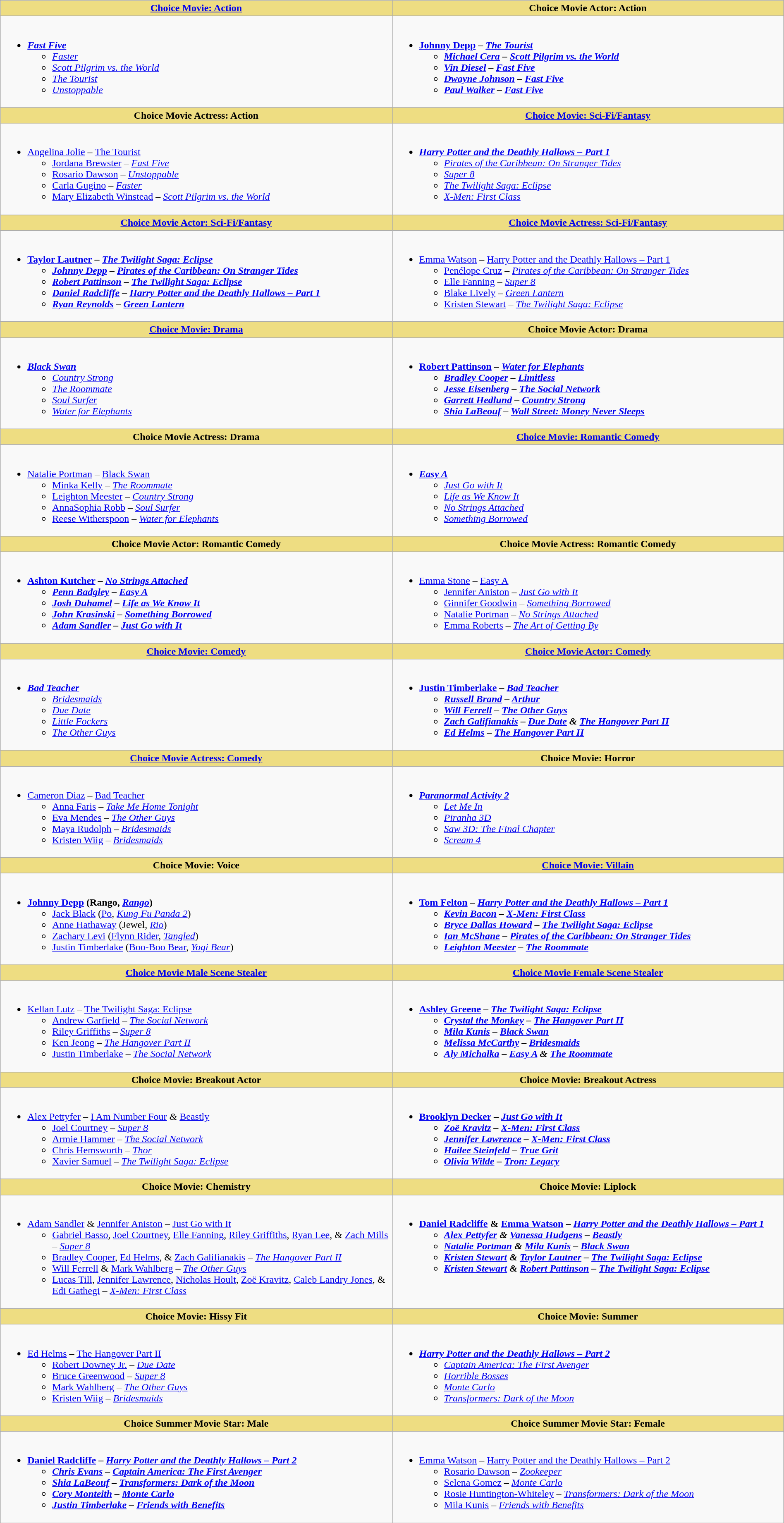<table class="wikitable" style="width:100%">
<tr>
<th style="background:#EEDD82; width:50%"><a href='#'>Choice Movie: Action</a></th>
<th style="background:#EEDD82; width:50%">Choice Movie Actor: Action</th>
</tr>
<tr>
<td valign="top"><br><ul><li><strong><em><a href='#'>Fast Five</a></em></strong><ul><li><em><a href='#'>Faster</a></em></li><li><em><a href='#'>Scott Pilgrim vs. the World</a></em></li><li><em><a href='#'>The Tourist</a></em></li><li><em><a href='#'>Unstoppable</a></em></li></ul></li></ul></td>
<td valign="top"><br><ul><li><strong><a href='#'>Johnny Depp</a> – <em><a href='#'>The Tourist</a><strong><em><ul><li><a href='#'>Michael Cera</a> – </em><a href='#'>Scott Pilgrim vs. the World</a><em></li><li><a href='#'>Vin Diesel</a> – </em><a href='#'>Fast Five</a><em></li><li><a href='#'>Dwayne Johnson</a> – </em><a href='#'>Fast Five</a><em></li><li><a href='#'>Paul Walker</a> – </em><a href='#'>Fast Five</a><em></li></ul></li></ul></td>
</tr>
<tr>
<th style="background:#EEDD82; width:50%">Choice Movie Actress: Action</th>
<th style="background:#EEDD82; width:50%"><a href='#'>Choice Movie: Sci-Fi/Fantasy</a></th>
</tr>
<tr>
<td valign="top"><br><ul><li></strong><a href='#'>Angelina Jolie</a> – </em><a href='#'>The Tourist</a></em></strong><ul><li><a href='#'>Jordana Brewster</a> – <em><a href='#'>Fast Five</a></em></li><li><a href='#'>Rosario Dawson</a> – <em><a href='#'>Unstoppable</a></em></li><li><a href='#'>Carla Gugino</a> – <em><a href='#'>Faster</a></em></li><li><a href='#'>Mary Elizabeth Winstead</a> – <em><a href='#'>Scott Pilgrim vs. the World</a></em></li></ul></li></ul></td>
<td valign="top"><br><ul><li><strong><em><a href='#'>Harry Potter and the Deathly Hallows – Part 1</a></em></strong><ul><li><em><a href='#'>Pirates of the Caribbean: On Stranger Tides</a></em></li><li><em><a href='#'>Super 8</a></em></li><li><em><a href='#'>The Twilight Saga: Eclipse</a></em></li><li><em><a href='#'>X-Men: First Class</a></em></li></ul></li></ul></td>
</tr>
<tr>
<th style="background:#EEDD82; width:50%"><a href='#'>Choice Movie Actor: Sci-Fi/Fantasy</a></th>
<th style="background:#EEDD82; width:50%"><a href='#'>Choice Movie Actress: Sci-Fi/Fantasy</a></th>
</tr>
<tr>
<td valign="top"><br><ul><li><strong><a href='#'>Taylor Lautner</a> – <em><a href='#'>The Twilight Saga: Eclipse</a><strong><em><ul><li><a href='#'>Johnny Depp</a> – </em><a href='#'>Pirates of the Caribbean: On Stranger Tides</a><em></li><li><a href='#'>Robert Pattinson</a> – </em><a href='#'>The Twilight Saga: Eclipse</a><em></li><li><a href='#'>Daniel Radcliffe</a> – </em><a href='#'>Harry Potter and the Deathly Hallows – Part 1</a><em></li><li><a href='#'>Ryan Reynolds</a> – </em><a href='#'>Green Lantern</a><em></li></ul></li></ul></td>
<td valign="top"><br><ul><li></strong><a href='#'>Emma Watson</a> – </em><a href='#'>Harry Potter and the Deathly Hallows – Part 1</a></em></strong><ul><li><a href='#'>Penélope Cruz</a> – <em><a href='#'>Pirates of the Caribbean: On Stranger Tides</a></em></li><li><a href='#'>Elle Fanning</a> – <em><a href='#'>Super 8</a></em></li><li><a href='#'>Blake Lively</a> – <em><a href='#'>Green Lantern</a></em></li><li><a href='#'>Kristen Stewart</a> – <em><a href='#'>The Twilight Saga: Eclipse</a></em></li></ul></li></ul></td>
</tr>
<tr>
<th style="background:#EEDD82; width:50%"><a href='#'>Choice Movie: Drama</a></th>
<th style="background:#EEDD82; width:50%">Choice Movie Actor: Drama</th>
</tr>
<tr>
<td valign="top"><br><ul><li><strong><em><a href='#'>Black Swan</a></em></strong><ul><li><em><a href='#'>Country Strong</a></em></li><li><em><a href='#'>The Roommate</a></em></li><li><em><a href='#'>Soul Surfer</a></em></li><li><em><a href='#'>Water for Elephants</a></em></li></ul></li></ul></td>
<td valign="top"><br><ul><li><strong><a href='#'>Robert Pattinson</a> – <em><a href='#'>Water for Elephants</a><strong><em><ul><li><a href='#'>Bradley Cooper</a> – </em><a href='#'>Limitless</a><em></li><li><a href='#'>Jesse Eisenberg</a> – </em><a href='#'>The Social Network</a><em></li><li><a href='#'>Garrett Hedlund</a> – </em><a href='#'>Country Strong</a><em></li><li><a href='#'>Shia LaBeouf</a> – </em><a href='#'>Wall Street: Money Never Sleeps</a><em></li></ul></li></ul></td>
</tr>
<tr>
<th style="background:#EEDD82; width:50%">Choice Movie Actress: Drama</th>
<th style="background:#EEDD82; width:50%"><a href='#'>Choice Movie: Romantic Comedy</a></th>
</tr>
<tr>
<td valign="top"><br><ul><li></strong><a href='#'>Natalie Portman</a> – </em><a href='#'>Black Swan</a></em></strong><ul><li><a href='#'>Minka Kelly</a> – <em><a href='#'>The Roommate</a></em></li><li><a href='#'>Leighton Meester</a> – <em><a href='#'>Country Strong</a></em></li><li><a href='#'>AnnaSophia Robb</a> – <em><a href='#'>Soul Surfer</a></em></li><li><a href='#'>Reese Witherspoon</a> – <em><a href='#'>Water for Elephants</a></em></li></ul></li></ul></td>
<td valign="top"><br><ul><li><strong><em><a href='#'>Easy A</a></em></strong><ul><li><em><a href='#'>Just Go with It</a></em></li><li><em><a href='#'>Life as We Know It</a></em></li><li><em><a href='#'>No Strings Attached</a></em></li><li><em><a href='#'>Something Borrowed</a></em></li></ul></li></ul></td>
</tr>
<tr>
<th style="background:#EEDD82; width:50%">Choice Movie Actor: Romantic Comedy</th>
<th style="background:#EEDD82; width:50%">Choice Movie Actress: Romantic Comedy</th>
</tr>
<tr>
<td valign="top"><br><ul><li><strong><a href='#'>Ashton Kutcher</a> – <em><a href='#'>No Strings Attached</a><strong><em><ul><li><a href='#'>Penn Badgley</a> – </em><a href='#'>Easy A</a><em></li><li><a href='#'>Josh Duhamel</a> – </em><a href='#'>Life as We Know It</a><em></li><li><a href='#'>John Krasinski</a> – </em><a href='#'>Something Borrowed</a><em></li><li><a href='#'>Adam Sandler</a> – </em><a href='#'>Just Go with It</a><em></li></ul></li></ul></td>
<td valign="top"><br><ul><li></strong><a href='#'>Emma Stone</a> – </em><a href='#'>Easy A</a></em></strong><ul><li><a href='#'>Jennifer Aniston</a> – <em><a href='#'>Just Go with It</a></em></li><li><a href='#'>Ginnifer Goodwin</a> – <em><a href='#'>Something Borrowed</a></em></li><li><a href='#'>Natalie Portman</a> – <em><a href='#'>No Strings Attached</a></em></li><li><a href='#'>Emma Roberts</a> – <em><a href='#'>The Art of Getting By</a></em></li></ul></li></ul></td>
</tr>
<tr>
<th style="background:#EEDD82; width:50%"><a href='#'>Choice Movie: Comedy</a></th>
<th style="background:#EEDD82; width:50%"><a href='#'>Choice Movie Actor: Comedy</a></th>
</tr>
<tr>
<td valign="top"><br><ul><li><strong><em><a href='#'>Bad Teacher</a></em></strong><ul><li><em><a href='#'>Bridesmaids</a></em></li><li><em><a href='#'>Due Date</a></em></li><li><em><a href='#'>Little Fockers</a></em></li><li><em><a href='#'>The Other Guys</a></em></li></ul></li></ul></td>
<td valign="top"><br><ul><li><strong><a href='#'>Justin Timberlake</a> – <em><a href='#'>Bad Teacher</a><strong><em><ul><li><a href='#'>Russell Brand</a> – </em><a href='#'>Arthur</a><em></li><li><a href='#'>Will Ferrell</a> – </em><a href='#'>The Other Guys</a><em></li><li><a href='#'>Zach Galifianakis</a> – </em><a href='#'>Due Date</a><em> & </em><a href='#'>The Hangover Part II</a><em></li><li><a href='#'>Ed Helms</a> – </em><a href='#'>The Hangover Part II</a><em></li></ul></li></ul></td>
</tr>
<tr>
<th style="background:#EEDD82; width:50%"><a href='#'>Choice Movie Actress: Comedy</a></th>
<th style="background:#EEDD82; width:50%">Choice Movie: Horror</th>
</tr>
<tr>
<td valign="top"><br><ul><li></strong><a href='#'>Cameron Diaz</a> – </em><a href='#'>Bad Teacher</a></em></strong><ul><li><a href='#'>Anna Faris</a> – <em><a href='#'>Take Me Home Tonight</a></em></li><li><a href='#'>Eva Mendes</a> – <em><a href='#'>The Other Guys</a></em></li><li><a href='#'>Maya Rudolph</a> – <em><a href='#'>Bridesmaids</a></em></li><li><a href='#'>Kristen Wiig</a> – <em><a href='#'>Bridesmaids</a></em></li></ul></li></ul></td>
<td valign="top"><br><ul><li><strong><em><a href='#'>Paranormal Activity 2</a></em></strong><ul><li><em><a href='#'>Let Me In</a></em></li><li><em><a href='#'>Piranha 3D</a></em></li><li><em><a href='#'>Saw 3D: The Final Chapter</a></em></li><li><em><a href='#'>Scream 4</a></em></li></ul></li></ul></td>
</tr>
<tr>
<th style="background:#EEDD82; width:50%">Choice Movie: Voice</th>
<th style="background:#EEDD82; width:50%"><a href='#'>Choice Movie: Villain</a></th>
</tr>
<tr>
<td valign="top"><br><ul><li><strong><a href='#'>Johnny Depp</a> (Rango, <em><a href='#'>Rango</a></em>)</strong><ul><li><a href='#'>Jack Black</a> (<a href='#'>Po</a>, <em><a href='#'>Kung Fu Panda 2</a></em>)</li><li><a href='#'>Anne Hathaway</a> (Jewel, <em><a href='#'>Rio</a></em>)</li><li><a href='#'>Zachary Levi</a> (<a href='#'>Flynn Rider</a>, <em><a href='#'>Tangled</a></em>)</li><li><a href='#'>Justin Timberlake</a> (<a href='#'>Boo-Boo Bear</a>, <em><a href='#'>Yogi Bear</a></em>)</li></ul></li></ul></td>
<td valign="top"><br><ul><li><strong><a href='#'>Tom Felton</a> – <em><a href='#'>Harry Potter and the Deathly Hallows – Part 1</a><strong><em><ul><li><a href='#'>Kevin Bacon</a> – </em><a href='#'>X-Men: First Class</a><em></li><li><a href='#'>Bryce Dallas Howard</a> – </em><a href='#'>The Twilight Saga: Eclipse</a><em></li><li><a href='#'>Ian McShane</a> – </em><a href='#'>Pirates of the Caribbean: On Stranger Tides</a><em></li><li><a href='#'>Leighton Meester</a> – </em><a href='#'>The Roommate</a><em></li></ul></li></ul></td>
</tr>
<tr>
<th style="background:#EEDD82; width:50%"><a href='#'>Choice Movie Male Scene Stealer</a></th>
<th style="background:#EEDD82; width:50%"><a href='#'>Choice Movie Female Scene Stealer</a></th>
</tr>
<tr>
<td valign="top"><br><ul><li></strong><a href='#'>Kellan Lutz</a> – </em><a href='#'>The Twilight Saga: Eclipse</a></em></strong><ul><li><a href='#'>Andrew Garfield</a> – <em><a href='#'>The Social Network</a></em></li><li><a href='#'>Riley Griffiths</a> – <em><a href='#'>Super 8</a></em></li><li><a href='#'>Ken Jeong</a> – <em><a href='#'>The Hangover Part II</a></em></li><li><a href='#'>Justin Timberlake</a> – <em><a href='#'>The Social Network</a></em></li></ul></li></ul></td>
<td valign="top"><br><ul><li><strong><a href='#'>Ashley Greene</a> – <em><a href='#'>The Twilight Saga: Eclipse</a><strong><em><ul><li><a href='#'>Crystal the Monkey</a> – </em><a href='#'>The Hangover Part II</a><em></li><li><a href='#'>Mila Kunis</a> – </em><a href='#'>Black Swan</a><em></li><li><a href='#'>Melissa McCarthy</a> – </em><a href='#'>Bridesmaids</a><em></li><li><a href='#'>Aly Michalka</a> – </em><a href='#'>Easy A</a><em> & </em><a href='#'>The Roommate</a><em></li></ul></li></ul></td>
</tr>
<tr>
<th style="background:#EEDD82; width:50%">Choice Movie: Breakout Actor</th>
<th style="background:#EEDD82; width:50%">Choice Movie: Breakout Actress</th>
</tr>
<tr>
<td valign="top"><br><ul><li></strong><a href='#'>Alex Pettyfer</a> – </em><a href='#'>I Am Number Four</a><em> & </em><a href='#'>Beastly</a></em></strong><ul><li><a href='#'>Joel Courtney</a> – <em><a href='#'>Super 8</a></em></li><li><a href='#'>Armie Hammer</a> – <em><a href='#'>The Social Network</a></em></li><li><a href='#'>Chris Hemsworth</a> – <em><a href='#'>Thor</a></em></li><li><a href='#'>Xavier Samuel</a> – <em><a href='#'>The Twilight Saga: Eclipse</a></em></li></ul></li></ul></td>
<td valign="top"><br><ul><li><strong><a href='#'>Brooklyn Decker</a> – <em><a href='#'>Just Go with It</a><strong><em><ul><li><a href='#'>Zoë Kravitz</a> – </em><a href='#'>X-Men: First Class</a><em></li><li><a href='#'>Jennifer Lawrence</a> – </em><a href='#'>X-Men: First Class</a><em></li><li><a href='#'>Hailee Steinfeld</a> – </em><a href='#'>True Grit</a><em></li><li><a href='#'>Olivia Wilde</a> – </em><a href='#'>Tron: Legacy</a><em></li></ul></li></ul></td>
</tr>
<tr>
<th style="background:#EEDD82; width:50%">Choice Movie: Chemistry</th>
<th style="background:#EEDD82; width:50%">Choice Movie: Liplock</th>
</tr>
<tr>
<td valign="top"><br><ul><li></strong><a href='#'>Adam Sandler</a> & <a href='#'>Jennifer Aniston</a> – </em><a href='#'>Just Go with It</a></em></strong><ul><li><a href='#'>Gabriel Basso</a>, <a href='#'>Joel Courtney</a>, <a href='#'>Elle Fanning</a>, <a href='#'>Riley Griffiths</a>, <a href='#'>Ryan Lee</a>, & <a href='#'>Zach Mills</a> – <em><a href='#'>Super 8</a></em></li><li><a href='#'>Bradley Cooper</a>, <a href='#'>Ed Helms</a>, & <a href='#'>Zach Galifianakis</a> – <em><a href='#'>The Hangover Part II</a></em></li><li><a href='#'>Will Ferrell</a> & <a href='#'>Mark Wahlberg</a> – <em><a href='#'>The Other Guys</a></em></li><li><a href='#'>Lucas Till</a>, <a href='#'>Jennifer Lawrence</a>, <a href='#'>Nicholas Hoult</a>, <a href='#'>Zoë Kravitz</a>, <a href='#'>Caleb Landry Jones</a>, & <a href='#'>Edi Gathegi</a> – <em><a href='#'>X-Men: First Class</a></em></li></ul></li></ul></td>
<td valign="top"><br><ul><li><strong><a href='#'>Daniel Radcliffe</a> & <a href='#'>Emma Watson</a> – <em><a href='#'>Harry Potter and the Deathly Hallows – Part 1</a><strong><em><ul><li><a href='#'>Alex Pettyfer</a> & <a href='#'>Vanessa Hudgens</a> – </em><a href='#'>Beastly</a><em></li><li><a href='#'>Natalie Portman</a> & <a href='#'>Mila Kunis</a> – </em><a href='#'>Black Swan</a><em></li><li><a href='#'>Kristen Stewart</a> & <a href='#'>Taylor Lautner</a> – </em><a href='#'>The Twilight Saga: Eclipse</a><em></li><li><a href='#'>Kristen Stewart</a> & <a href='#'>Robert Pattinson</a> – </em><a href='#'>The Twilight Saga: Eclipse</a><em></li></ul></li></ul></td>
</tr>
<tr>
<th style="background:#EEDD82; width:50%">Choice Movie: Hissy Fit</th>
<th style="background:#EEDD82; width:50%">Choice Movie: Summer</th>
</tr>
<tr>
<td valign="top"><br><ul><li></strong><a href='#'>Ed Helms</a> – </em><a href='#'>The Hangover Part II</a></em></strong><ul><li><a href='#'>Robert Downey Jr.</a> – <em><a href='#'>Due Date</a></em></li><li><a href='#'>Bruce Greenwood</a> – <em><a href='#'>Super 8</a></em></li><li><a href='#'>Mark Wahlberg</a> – <em><a href='#'>The Other Guys</a></em></li><li><a href='#'>Kristen Wiig</a> – <em><a href='#'>Bridesmaids</a></em></li></ul></li></ul></td>
<td valign="top"><br><ul><li><strong><em><a href='#'>Harry Potter and the Deathly Hallows – Part 2</a></em></strong><ul><li><em><a href='#'>Captain America: The First Avenger</a></em></li><li><em><a href='#'>Horrible Bosses</a></em></li><li><em><a href='#'>Monte Carlo</a></em></li><li><em><a href='#'>Transformers: Dark of the Moon</a></em></li></ul></li></ul></td>
</tr>
<tr>
<th style="background:#EEDD82; width:50%">Choice Summer Movie Star: Male</th>
<th style="background:#EEDD82; width:50%">Choice Summer Movie Star: Female</th>
</tr>
<tr>
<td valign="top"><br><ul><li><strong><a href='#'>Daniel Radcliffe</a> – <em><a href='#'>Harry Potter and the Deathly Hallows – Part 2</a><strong><em><ul><li><a href='#'>Chris Evans</a> – </em><a href='#'>Captain America: The First Avenger</a><em></li><li><a href='#'>Shia LaBeouf</a> – </em><a href='#'>Transformers: Dark of the Moon</a><em></li><li><a href='#'>Cory Monteith</a> – </em><a href='#'>Monte Carlo</a><em></li><li><a href='#'>Justin Timberlake</a> – </em><a href='#'>Friends with Benefits</a><em></li></ul></li></ul></td>
<td valign="top"><br><ul><li></strong><a href='#'>Emma Watson</a> – </em><a href='#'>Harry Potter and the Deathly Hallows – Part 2</a></em></strong><ul><li><a href='#'>Rosario Dawson</a> – <em><a href='#'>Zookeeper</a></em></li><li><a href='#'>Selena Gomez</a> – <em><a href='#'>Monte Carlo</a></em></li><li><a href='#'>Rosie Huntington-Whiteley</a> – <em><a href='#'>Transformers: Dark of the Moon</a></em></li><li><a href='#'>Mila Kunis</a> – <em><a href='#'>Friends with Benefits</a></em></li></ul></li></ul></td>
</tr>
</table>
